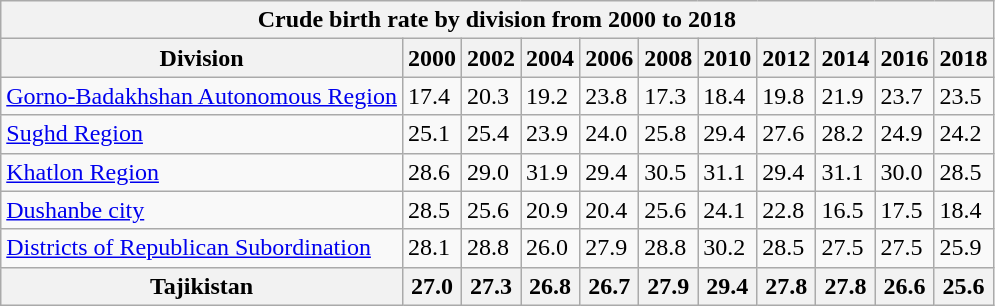<table class="wikitable">
<tr>
<th colspan=19>Crude birth rate by division from 2000 to 2018</th>
</tr>
<tr>
<th>Division</th>
<th>2000</th>
<th>2002</th>
<th>2004</th>
<th>2006</th>
<th>2008</th>
<th>2010</th>
<th>2012</th>
<th>2014</th>
<th>2016</th>
<th>2018</th>
</tr>
<tr>
<td><a href='#'>Gorno-Badakhshan Autonomous Region</a></td>
<td>17.4</td>
<td>20.3</td>
<td>19.2</td>
<td>23.8</td>
<td>17.3</td>
<td>18.4</td>
<td>19.8</td>
<td>21.9</td>
<td>23.7</td>
<td>23.5</td>
</tr>
<tr>
<td><a href='#'>Sughd Region</a></td>
<td>25.1</td>
<td>25.4</td>
<td>23.9</td>
<td>24.0</td>
<td>25.8</td>
<td>29.4</td>
<td>27.6</td>
<td>28.2</td>
<td>24.9</td>
<td>24.2</td>
</tr>
<tr>
<td><a href='#'>Khatlon Region</a></td>
<td>28.6</td>
<td>29.0</td>
<td>31.9</td>
<td>29.4</td>
<td>30.5</td>
<td>31.1</td>
<td>29.4</td>
<td>31.1</td>
<td>30.0</td>
<td>28.5</td>
</tr>
<tr>
<td><a href='#'>Dushanbe city</a></td>
<td>28.5</td>
<td>25.6</td>
<td>20.9</td>
<td>20.4</td>
<td>25.6</td>
<td>24.1</td>
<td>22.8</td>
<td>16.5</td>
<td>17.5</td>
<td>18.4</td>
</tr>
<tr>
<td><a href='#'>Districts of Republican Subordination</a></td>
<td>28.1</td>
<td>28.8</td>
<td>26.0</td>
<td>27.9</td>
<td>28.8</td>
<td>30.2</td>
<td>28.5</td>
<td>27.5</td>
<td>27.5</td>
<td>25.9</td>
</tr>
<tr>
<th>Tajikistan</th>
<th>27.0</th>
<th>27.3</th>
<th>26.8</th>
<th>26.7</th>
<th>27.9</th>
<th>29.4</th>
<th>27.8</th>
<th>27.8</th>
<th>26.6</th>
<th>25.6</th>
</tr>
</table>
